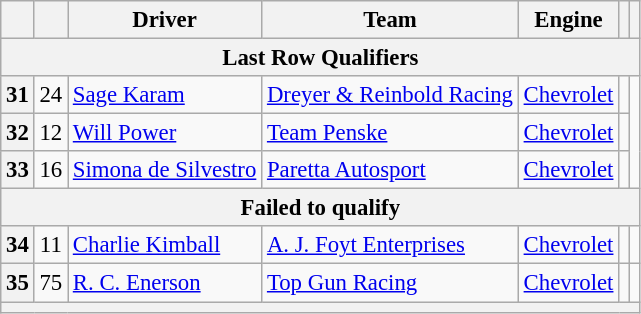<table class="wikitable" style="font-size:95%;">
<tr>
<th></th>
<th></th>
<th>Driver</th>
<th>Team</th>
<th>Engine</th>
<th></th>
<th></th>
</tr>
<tr>
<th colspan=7>Last Row Qualifiers</th>
</tr>
<tr>
<th>31</th>
<td align="center">24</td>
<td> <a href='#'>Sage Karam</a></td>
<td><a href='#'>Dreyer & Reinbold Racing</a></td>
<td><a href='#'>Chevrolet</a></td>
<td></td>
</tr>
<tr>
<th>32</th>
<td align="center">12</td>
<td> <a href='#'>Will Power</a> </td>
<td><a href='#'>Team Penske</a></td>
<td><a href='#'>Chevrolet</a></td>
<td></td>
</tr>
<tr>
<th>33</th>
<td align="center">16</td>
<td> <a href='#'>Simona de Silvestro</a></td>
<td><a href='#'>Paretta Autosport</a></td>
<td><a href='#'>Chevrolet</a></td>
<td></td>
</tr>
<tr>
<th colspan=7>Failed to qualify</th>
</tr>
<tr>
<th>34</th>
<td align="center">11</td>
<td> <a href='#'>Charlie Kimball</a></td>
<td><a href='#'>A. J. Foyt Enterprises</a></td>
<td><a href='#'>Chevrolet</a></td>
<td align="center"></td>
<td align="center"></td>
</tr>
<tr>
<th>35</th>
<td align="center">75</td>
<td> <a href='#'>R. C. Enerson</a> </td>
<td><a href='#'>Top Gun Racing</a></td>
<td><a href='#'>Chevrolet</a></td>
<td align="center"></td>
<td align="center"></td>
</tr>
<tr>
<th colspan=7></th>
</tr>
</table>
